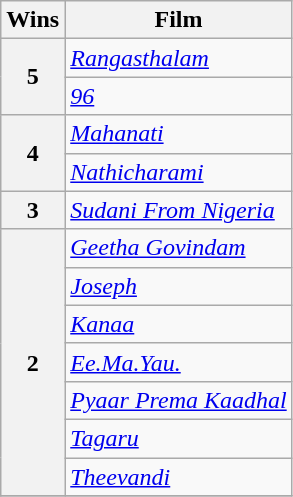<table class="wikitable">
<tr>
<th>Wins</th>
<th>Film</th>
</tr>
<tr>
<th scope=row rowspan=2>5</th>
<td><em><a href='#'>Rangasthalam</a></em></td>
</tr>
<tr>
<td><em><a href='#'>96</a></em></td>
</tr>
<tr>
<th scope=row rowspan=2>4</th>
<td><em><a href='#'>Mahanati</a></em></td>
</tr>
<tr>
<td><em><a href='#'>Nathicharami</a></em></td>
</tr>
<tr>
<th scope=row rowspan=1>3</th>
<td><em><a href='#'>Sudani From Nigeria</a></em></td>
</tr>
<tr>
<th scope=row rowspan=7>2</th>
<td><em><a href='#'>Geetha Govindam</a></em></td>
</tr>
<tr>
<td><em><a href='#'>Joseph</a></em></td>
</tr>
<tr>
<td><em><a href='#'>Kanaa</a></em></td>
</tr>
<tr>
<td><em><a href='#'>Ee.Ma.Yau.</a></em></td>
</tr>
<tr>
<td><em><a href='#'>Pyaar Prema Kaadhal</a></em></td>
</tr>
<tr>
<td><em><a href='#'>Tagaru</a></em></td>
</tr>
<tr>
<td><em><a href='#'>Theevandi</a></em></td>
</tr>
<tr>
</tr>
</table>
